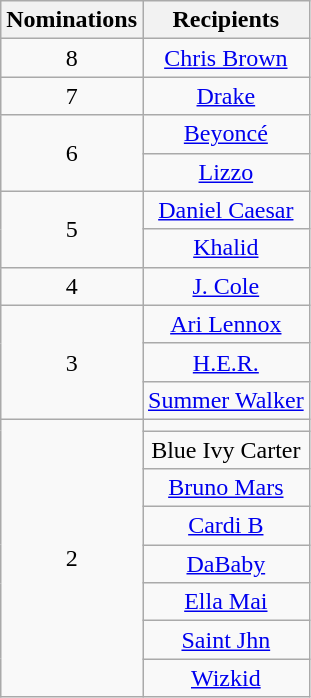<table class="wikitable" rowspan="2" style="text-align:center;" background: #f6e39c;>
<tr>
<th scope="col" style="width:55px;text-align:center;">Nominations</th>
<th scope="col" style="text-align:center;">Recipients</th>
</tr>
<tr>
<td>8</td>
<td><a href='#'>Chris Brown</a></td>
</tr>
<tr>
<td>7</td>
<td><a href='#'>Drake</a></td>
</tr>
<tr>
<td rowspan="2">6</td>
<td><a href='#'>Beyoncé</a></td>
</tr>
<tr>
<td><a href='#'>Lizzo</a></td>
</tr>
<tr>
<td rowspan="2">5</td>
<td><a href='#'>Daniel Caesar</a></td>
</tr>
<tr>
<td><a href='#'>Khalid</a></td>
</tr>
<tr>
<td>4</td>
<td><a href='#'>J. Cole</a></td>
</tr>
<tr>
<td rowspan="3">3</td>
<td><a href='#'>Ari Lennox</a></td>
</tr>
<tr>
<td><a href='#'>H.E.R.</a></td>
</tr>
<tr>
<td><a href='#'>Summer Walker</a></td>
</tr>
<tr>
<td rowspan="8">2</td>
<td></td>
</tr>
<tr>
<td>Blue Ivy Carter</td>
</tr>
<tr>
<td><a href='#'>Bruno Mars</a></td>
</tr>
<tr>
<td><a href='#'>Cardi B</a></td>
</tr>
<tr>
<td><a href='#'>DaBaby</a></td>
</tr>
<tr>
<td><a href='#'>Ella Mai</a></td>
</tr>
<tr>
<td><a href='#'>Saint Jhn</a></td>
</tr>
<tr>
<td><a href='#'>Wizkid</a></td>
</tr>
</table>
